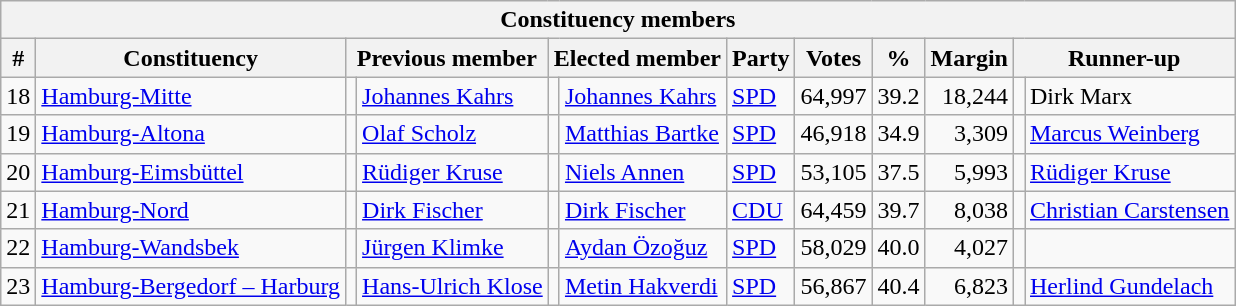<table class="wikitable sortable" style="text-align:right">
<tr>
<th colspan="12">Constituency members</th>
</tr>
<tr>
<th>#</th>
<th>Constituency</th>
<th colspan="2">Previous member</th>
<th colspan="2">Elected member</th>
<th>Party</th>
<th>Votes</th>
<th>%</th>
<th>Margin</th>
<th colspan="2">Runner-up</th>
</tr>
<tr>
<td>18</td>
<td align=left><a href='#'>Hamburg-Mitte</a></td>
<td bgcolor=></td>
<td align=left><a href='#'>Johannes Kahrs</a></td>
<td bgcolor=></td>
<td align=left><a href='#'>Johannes Kahrs</a></td>
<td align=left><a href='#'>SPD</a></td>
<td>64,997</td>
<td>39.2</td>
<td>18,244</td>
<td bgcolor=></td>
<td align=left>Dirk Marx</td>
</tr>
<tr>
<td>19</td>
<td align=left><a href='#'>Hamburg-Altona</a></td>
<td bgcolor=></td>
<td align=left><a href='#'>Olaf Scholz</a></td>
<td bgcolor=></td>
<td align=left><a href='#'>Matthias Bartke</a></td>
<td align=left><a href='#'>SPD</a></td>
<td>46,918</td>
<td>34.9</td>
<td>3,309</td>
<td bgcolor=></td>
<td align=left><a href='#'>Marcus Weinberg</a></td>
</tr>
<tr>
<td>20</td>
<td align=left><a href='#'>Hamburg-Eimsbüttel</a></td>
<td bgcolor=></td>
<td align=left><a href='#'>Rüdiger Kruse</a></td>
<td bgcolor=></td>
<td align=left><a href='#'>Niels Annen</a></td>
<td align=left><a href='#'>SPD</a></td>
<td>53,105</td>
<td>37.5</td>
<td>5,993</td>
<td bgcolor=></td>
<td align=left><a href='#'>Rüdiger Kruse</a></td>
</tr>
<tr>
<td>21</td>
<td align=left><a href='#'>Hamburg-Nord</a></td>
<td bgcolor=></td>
<td align=left><a href='#'>Dirk Fischer</a></td>
<td bgcolor=></td>
<td align=left><a href='#'>Dirk Fischer</a></td>
<td align=left><a href='#'>CDU</a></td>
<td>64,459</td>
<td>39.7</td>
<td>8,038</td>
<td bgcolor=></td>
<td align=left><a href='#'>Christian Carstensen</a></td>
</tr>
<tr>
<td>22</td>
<td align=left><a href='#'>Hamburg-Wandsbek</a></td>
<td bgcolor=></td>
<td align=left><a href='#'>Jürgen Klimke</a></td>
<td bgcolor=></td>
<td align=left><a href='#'>Aydan Özoğuz</a></td>
<td align=left><a href='#'>SPD</a></td>
<td>58,029</td>
<td>40.0</td>
<td>4,027</td>
<td bgcolor=></td>
<td align=left></td>
</tr>
<tr>
<td>23</td>
<td align=left><a href='#'>Hamburg-Bergedorf – Harburg</a></td>
<td bgcolor=></td>
<td align=left><a href='#'>Hans-Ulrich Klose</a></td>
<td bgcolor=></td>
<td align=left><a href='#'>Metin Hakverdi</a></td>
<td align=left><a href='#'>SPD</a></td>
<td>56,867</td>
<td>40.4</td>
<td>6,823</td>
<td bgcolor=></td>
<td align=left><a href='#'>Herlind Gundelach</a></td>
</tr>
</table>
